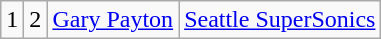<table class="wikitable">
<tr style="text-align:center;" bgcolor="">
<td>1</td>
<td>2</td>
<td><a href='#'>Gary Payton</a></td>
<td><a href='#'>Seattle SuperSonics</a></td>
</tr>
</table>
